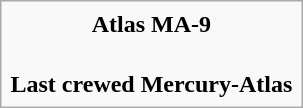<table class="infobox">
<tr>
<th>Atlas MA-9</th>
</tr>
<tr>
<th><br>Last crewed Mercury-Atlas</th>
</tr>
</table>
